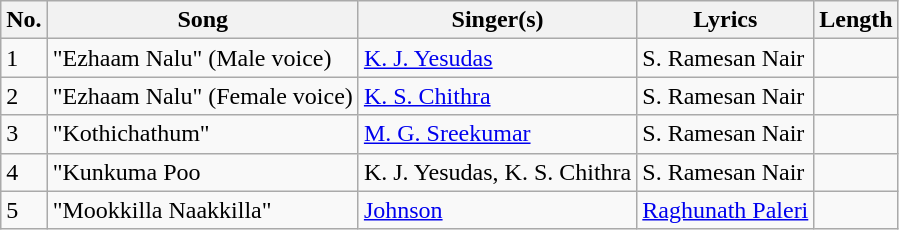<table class="wikitable">
<tr>
<th>No.</th>
<th>Song</th>
<th>Singer(s)</th>
<th>Lyrics</th>
<th>Length</th>
</tr>
<tr>
<td>1</td>
<td>"Ezhaam Nalu" (Male voice)</td>
<td><a href='#'>K. J. Yesudas</a></td>
<td>S. Ramesan Nair</td>
<td></td>
</tr>
<tr>
<td>2</td>
<td>"Ezhaam Nalu" (Female voice)</td>
<td><a href='#'>K. S. Chithra</a></td>
<td>S. Ramesan Nair</td>
<td></td>
</tr>
<tr>
<td>3</td>
<td>"Kothichathum"</td>
<td><a href='#'>M. G. Sreekumar</a></td>
<td>S. Ramesan Nair</td>
<td></td>
</tr>
<tr>
<td>4</td>
<td>"Kunkuma Poo</td>
<td>K. J. Yesudas, K. S. Chithra</td>
<td>S. Ramesan Nair</td>
<td></td>
</tr>
<tr>
<td>5</td>
<td>"Mookkilla Naakkilla"</td>
<td><a href='#'>Johnson</a></td>
<td><a href='#'>Raghunath Paleri</a></td>
<td></td>
</tr>
</table>
